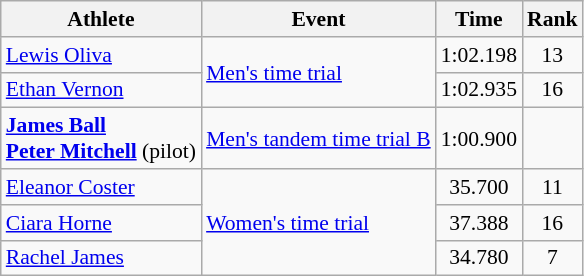<table class="wikitable" style="font-size:90%;">
<tr>
<th>Athlete</th>
<th>Event</th>
<th>Time</th>
<th>Rank</th>
</tr>
<tr align=center>
<td align=left><a href='#'>Lewis Oliva</a></td>
<td align=left rowspan=2><a href='#'>Men's time trial</a></td>
<td>1:02.198</td>
<td>13</td>
</tr>
<tr align=center>
<td align=left><a href='#'>Ethan Vernon</a></td>
<td>1:02.935</td>
<td>16</td>
</tr>
<tr align=center>
<td align=left><strong><a href='#'>James Ball</a></strong><br><strong><a href='#'>Peter Mitchell</a></strong> (pilot)</td>
<td align=left><a href='#'>Men's tandem time trial B</a></td>
<td>1:00.900</td>
<td></td>
</tr>
<tr align=center>
<td align=left><a href='#'>Eleanor Coster</a></td>
<td align=left rowspan=3><a href='#'>Women's time trial</a></td>
<td>35.700</td>
<td>11</td>
</tr>
<tr align=center>
<td align=left><a href='#'>Ciara Horne</a></td>
<td>37.388</td>
<td>16</td>
</tr>
<tr align=center>
<td align=left><a href='#'>Rachel James</a></td>
<td>34.780</td>
<td>7</td>
</tr>
</table>
